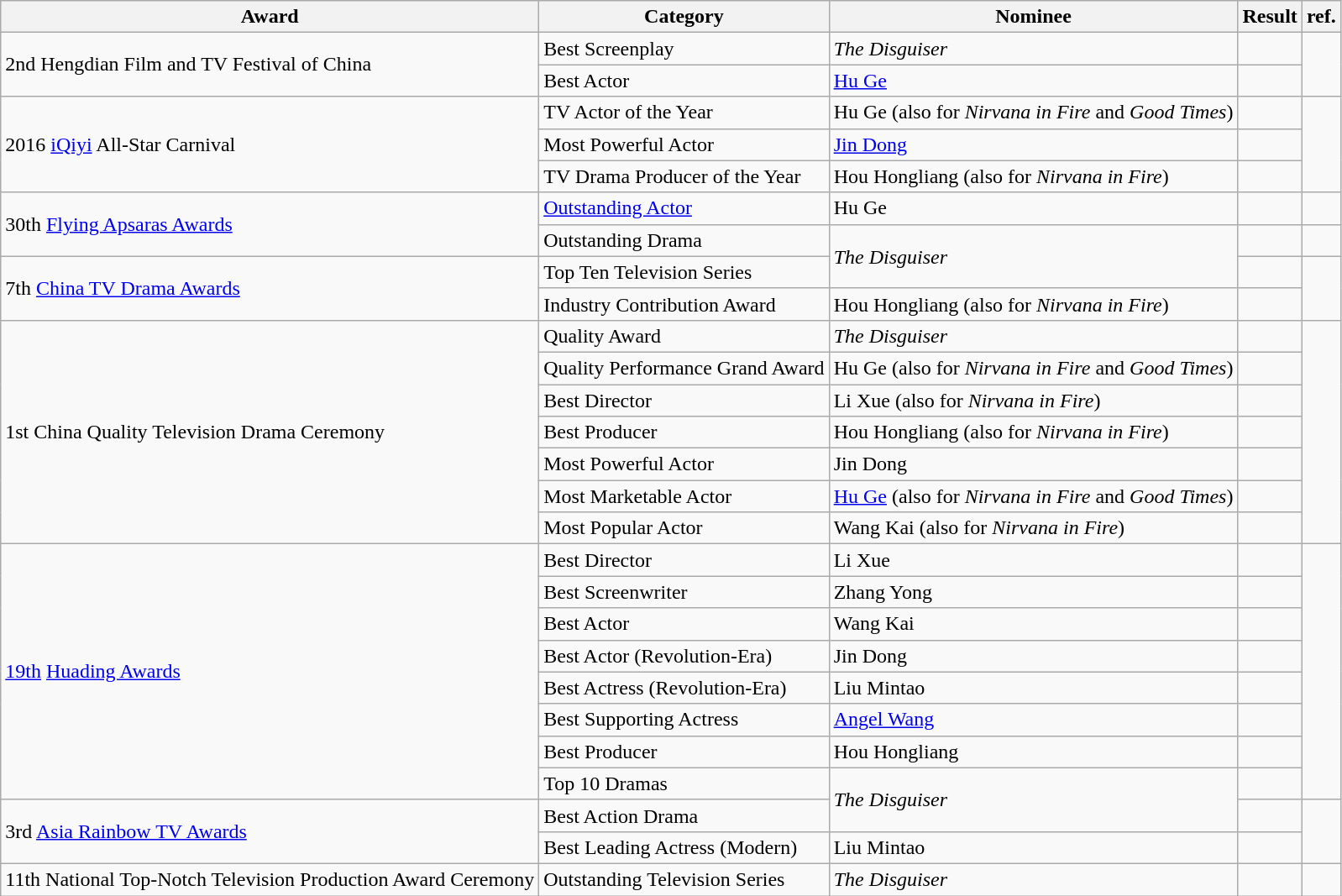<table class="wikitable sortable">
<tr>
<th>Award</th>
<th>Category</th>
<th>Nominee</th>
<th>Result</th>
<th>ref.</th>
</tr>
<tr>
<td rowspan="2">2nd Hengdian Film and TV Festival of China</td>
<td>Best Screenplay</td>
<td><em>The Disguiser</em></td>
<td></td>
<td rowspan="2"></td>
</tr>
<tr>
<td>Best Actor</td>
<td rowspan="1"><a href='#'>Hu Ge</a></td>
<td></td>
</tr>
<tr>
<td rowspan="3">2016 <a href='#'>iQiyi</a> All-Star Carnival</td>
<td>TV Actor of the Year</td>
<td>Hu Ge (also for <em>Nirvana in Fire</em> and <em>Good Times</em>)</td>
<td></td>
<td rowspan="3"></td>
</tr>
<tr>
<td>Most Powerful Actor</td>
<td><a href='#'>Jin Dong</a></td>
<td></td>
</tr>
<tr>
<td>TV Drama Producer of the Year</td>
<td>Hou Hongliang (also for <em>Nirvana in Fire</em>)</td>
<td></td>
</tr>
<tr>
<td rowspan="2">30th <a href='#'>Flying Apsaras Awards</a></td>
<td><a href='#'>Outstanding Actor</a></td>
<td>Hu Ge</td>
<td></td>
<td></td>
</tr>
<tr>
<td>Outstanding Drama</td>
<td rowspan="2"><em>The Disguiser</em></td>
<td></td>
<td></td>
</tr>
<tr>
<td rowspan="2">7th <a href='#'>China TV Drama Awards</a></td>
<td>Top Ten Television Series</td>
<td></td>
<td rowspan="2"></td>
</tr>
<tr>
<td>Industry Contribution Award</td>
<td>Hou Hongliang (also for <em>Nirvana in Fire</em>)</td>
<td></td>
</tr>
<tr>
<td rowspan=7>1st China Quality Television Drama Ceremony</td>
<td>Quality Award</td>
<td><em>The Disguiser</em></td>
<td></td>
<td rowspan=7></td>
</tr>
<tr>
<td>Quality Performance Grand Award</td>
<td rowspan="1">Hu Ge (also for <em>Nirvana in Fire</em> and <em>Good Times</em>)</td>
<td></td>
</tr>
<tr>
<td>Best Director</td>
<td>Li Xue (also for <em>Nirvana in Fire</em>)</td>
<td></td>
</tr>
<tr>
<td>Best Producer</td>
<td>Hou Hongliang (also for <em>Nirvana in Fire</em>)</td>
<td></td>
</tr>
<tr>
<td>Most Powerful Actor</td>
<td>Jin Dong</td>
<td></td>
</tr>
<tr>
<td>Most Marketable Actor</td>
<td><a href='#'>Hu Ge</a> (also for <em>Nirvana in Fire</em> and <em>Good Times</em>)</td>
<td></td>
</tr>
<tr>
<td>Most Popular Actor</td>
<td>Wang Kai (also for <em>Nirvana in Fire</em>)</td>
<td></td>
</tr>
<tr>
<td rowspan=8><a href='#'>19th</a> <a href='#'>Huading Awards</a></td>
<td>Best Director</td>
<td>Li Xue</td>
<td></td>
<td rowspan=8></td>
</tr>
<tr>
<td>Best Screenwriter</td>
<td>Zhang Yong</td>
<td></td>
</tr>
<tr>
<td>Best Actor</td>
<td>Wang Kai</td>
<td></td>
</tr>
<tr>
<td>Best Actor (Revolution-Era)</td>
<td>Jin Dong</td>
<td></td>
</tr>
<tr>
<td>Best Actress (Revolution-Era)</td>
<td>Liu Mintao</td>
<td></td>
</tr>
<tr>
<td>Best Supporting Actress</td>
<td><a href='#'>Angel Wang</a></td>
<td></td>
</tr>
<tr>
<td>Best Producer</td>
<td>Hou Hongliang</td>
<td></td>
</tr>
<tr>
<td>Top 10 Dramas</td>
<td rowspan=2><em>The Disguiser</em></td>
<td></td>
</tr>
<tr>
<td rowspan=2>3rd <a href='#'>Asia Rainbow TV Awards</a></td>
<td>Best Action Drama</td>
<td></td>
<td rowspan=2></td>
</tr>
<tr>
<td>Best Leading Actress (Modern)</td>
<td>Liu Mintao</td>
<td></td>
</tr>
<tr>
<td>11th National Top-Notch Television Production Award Ceremony</td>
<td>Outstanding Television Series</td>
<td><em>The Disguiser</em></td>
<td></td>
<td></td>
</tr>
</table>
